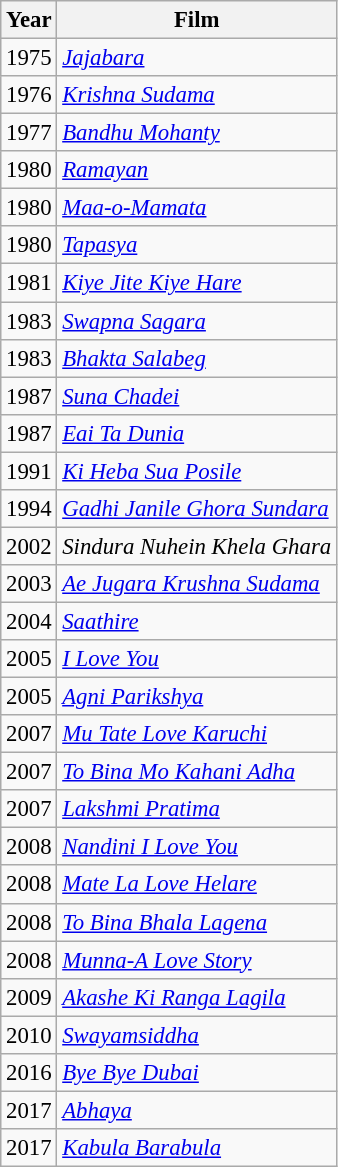<table class="wikitable" style="font-size:95%;">
<tr>
<th>Year</th>
<th>Film</th>
</tr>
<tr>
<td>1975</td>
<td><em><a href='#'>Jajabara</a></em></td>
</tr>
<tr>
<td>1976</td>
<td><em><a href='#'>Krishna Sudama</a></em></td>
</tr>
<tr>
<td>1977</td>
<td><em><a href='#'>Bandhu Mohanty</a></em></td>
</tr>
<tr>
<td>1980</td>
<td><em><a href='#'>Ramayan</a></em></td>
</tr>
<tr>
<td>1980</td>
<td><em><a href='#'>Maa-o-Mamata</a></em></td>
</tr>
<tr>
<td>1980</td>
<td><em><a href='#'>Tapasya</a></em></td>
</tr>
<tr>
<td>1981</td>
<td><em><a href='#'>Kiye Jite Kiye Hare</a></em></td>
</tr>
<tr>
<td>1983</td>
<td><em><a href='#'>Swapna Sagara</a></em></td>
</tr>
<tr>
<td>1983</td>
<td><em><a href='#'>Bhakta Salabeg</a></em></td>
</tr>
<tr>
<td>1987</td>
<td><em><a href='#'>Suna Chadei</a></em></td>
</tr>
<tr>
<td>1987</td>
<td><em><a href='#'>Eai Ta Dunia</a></em></td>
</tr>
<tr>
<td>1991</td>
<td><em><a href='#'>Ki Heba Sua Posile</a></em></td>
</tr>
<tr>
<td>1994</td>
<td><em><a href='#'>Gadhi Janile Ghora Sundara</a></em></td>
</tr>
<tr>
<td>2002</td>
<td><em>Sindura Nuhein Khela Ghara</em></td>
</tr>
<tr>
<td>2003</td>
<td><em><a href='#'>Ae Jugara Krushna Sudama</a></em></td>
</tr>
<tr>
<td>2004</td>
<td><em><a href='#'>Saathire</a></em></td>
</tr>
<tr>
<td>2005</td>
<td><em><a href='#'>I Love You</a></em></td>
</tr>
<tr>
<td>2005</td>
<td><em><a href='#'>Agni Parikshya</a></em></td>
</tr>
<tr>
<td>2007</td>
<td><em><a href='#'>Mu Tate Love Karuchi</a></em></td>
</tr>
<tr>
<td>2007</td>
<td><em><a href='#'>To Bina Mo Kahani Adha</a></em></td>
</tr>
<tr>
<td>2007</td>
<td><em><a href='#'>Lakshmi Pratima</a></em></td>
</tr>
<tr>
<td>2008</td>
<td><em><a href='#'>Nandini I Love You</a></em></td>
</tr>
<tr>
<td>2008</td>
<td><em><a href='#'>Mate La Love Helare</a></em></td>
</tr>
<tr>
<td>2008</td>
<td><em><a href='#'>To Bina Bhala Lagena</a></em></td>
</tr>
<tr>
<td>2008</td>
<td><em><a href='#'>Munna-A Love Story</a></em></td>
</tr>
<tr>
<td>2009</td>
<td><em><a href='#'>Akashe Ki Ranga Lagila</a></em></td>
</tr>
<tr>
<td>2010</td>
<td><em><a href='#'>Swayamsiddha</a></em></td>
</tr>
<tr>
<td>2016</td>
<td><em><a href='#'>Bye Bye Dubai</a></em></td>
</tr>
<tr>
<td>2017</td>
<td><em><a href='#'>Abhaya</a></em></td>
</tr>
<tr>
<td>2017</td>
<td><em><a href='#'>Kabula Barabula</a></em></td>
</tr>
</table>
